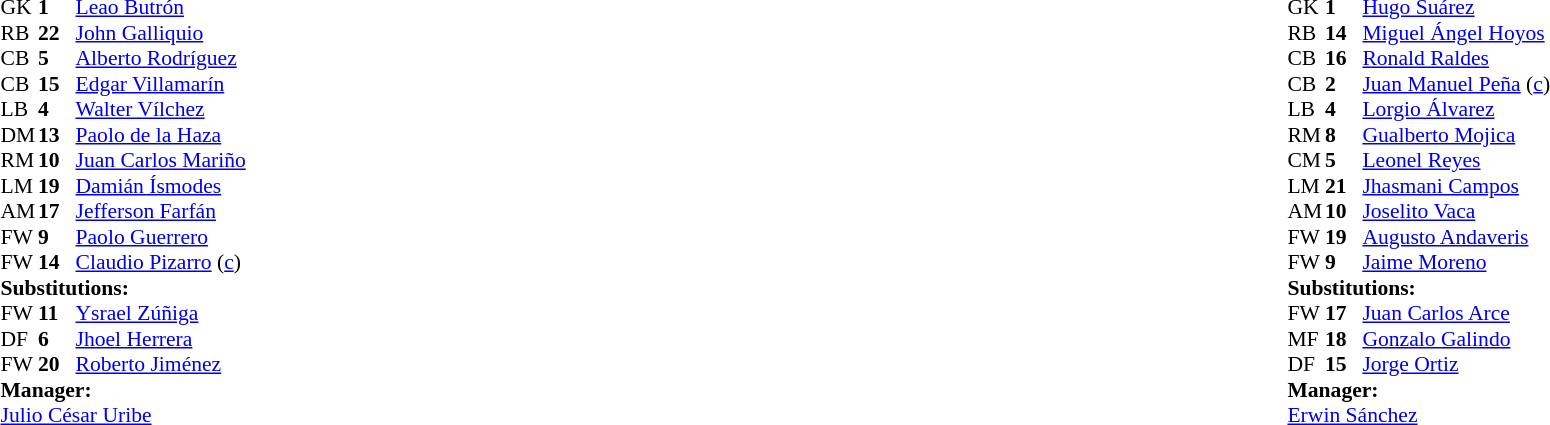<table width="100%">
<tr>
<td width="50%" valign="top"><br><table cellpadding="0" cellspacing="0" style="font-size: 90%">
<tr>
<th width="25"></th>
<th width="25"></th>
</tr>
<tr>
<td>GK</td>
<td><strong>1</strong></td>
<td><a href='#'>Leao Butrón</a></td>
</tr>
<tr>
<td>RB</td>
<td><strong>22</strong></td>
<td><a href='#'>John Galliquio</a></td>
<td></td>
<td></td>
</tr>
<tr>
<td>CB</td>
<td><strong>5</strong></td>
<td><a href='#'>Alberto Rodríguez</a></td>
<td></td>
</tr>
<tr>
<td>CB</td>
<td><strong>15</strong></td>
<td><a href='#'>Edgar Villamarín</a></td>
</tr>
<tr>
<td>LB</td>
<td><strong>4</strong></td>
<td><a href='#'>Walter Vílchez</a></td>
</tr>
<tr>
<td>DM</td>
<td><strong>13</strong></td>
<td><a href='#'>Paolo de la Haza</a></td>
<td></td>
</tr>
<tr>
<td>RM</td>
<td><strong>10</strong></td>
<td><a href='#'>Juan Carlos Mariño</a></td>
</tr>
<tr>
<td>LM</td>
<td><strong>19</strong></td>
<td><a href='#'>Damián Ísmodes</a></td>
<td></td>
<td></td>
</tr>
<tr>
<td>AM</td>
<td><strong>17</strong></td>
<td><a href='#'>Jefferson Farfán</a></td>
<td></td>
<td></td>
</tr>
<tr>
<td>FW</td>
<td><strong>9</strong></td>
<td><a href='#'>Paolo Guerrero</a></td>
</tr>
<tr>
<td>FW</td>
<td><strong>14</strong></td>
<td><a href='#'>Claudio Pizarro</a> (<a href='#'>c</a>)</td>
</tr>
<tr>
<td colspan="3"><strong>Substitutions:</strong></td>
</tr>
<tr>
<td>FW</td>
<td><strong>11</strong></td>
<td><a href='#'>Ysrael Zúñiga</a></td>
<td></td>
<td></td>
</tr>
<tr>
<td>DF</td>
<td><strong>6</strong></td>
<td><a href='#'>Jhoel Herrera</a></td>
<td></td>
<td></td>
</tr>
<tr>
<td>FW</td>
<td><strong>20</strong></td>
<td><a href='#'>Roberto Jiménez</a></td>
<td></td>
<td></td>
</tr>
<tr>
<td colspan="3"><strong>Manager:</strong></td>
</tr>
<tr>
<td colspan="3"><a href='#'>Julio César Uribe</a></td>
</tr>
</table>
</td>
<td valign="top"></td>
<td width="50%" valign="top"><br><table align="center" cellpadding="0" cellspacing="0" style="font-size: 90%">
<tr>
<th width="25"></th>
<th width="25"></th>
</tr>
<tr>
<td>GK</td>
<td><strong>1</strong></td>
<td><a href='#'>Hugo Suárez</a></td>
</tr>
<tr>
<td>RB</td>
<td><strong>14</strong></td>
<td><a href='#'>Miguel Ángel Hoyos</a></td>
</tr>
<tr>
<td>CB</td>
<td><strong>16</strong></td>
<td><a href='#'>Ronald Raldes</a></td>
<td></td>
</tr>
<tr>
<td>CB</td>
<td><strong>2</strong></td>
<td><a href='#'>Juan Manuel Peña</a> (<a href='#'>c</a>)</td>
<td></td>
</tr>
<tr>
<td>LB</td>
<td><strong>4</strong></td>
<td><a href='#'>Lorgio Álvarez</a></td>
</tr>
<tr>
<td>RM</td>
<td><strong>8</strong></td>
<td><a href='#'>Gualberto Mojica</a></td>
<td></td>
<td></td>
</tr>
<tr>
<td>CM</td>
<td><strong>5</strong></td>
<td><a href='#'>Leonel Reyes</a></td>
<td></td>
</tr>
<tr>
<td>LM</td>
<td><strong>21</strong></td>
<td><a href='#'>Jhasmani Campos</a></td>
<td></td>
<td></td>
</tr>
<tr>
<td>AM</td>
<td><strong>10</strong></td>
<td><a href='#'>Joselito Vaca</a></td>
</tr>
<tr>
<td>FW</td>
<td><strong>19</strong></td>
<td><a href='#'>Augusto Andaveris</a></td>
<td></td>
<td></td>
</tr>
<tr>
<td>FW</td>
<td><strong>9</strong></td>
<td><a href='#'>Jaime Moreno</a></td>
</tr>
<tr>
<td colspan="3"><strong>Substitutions:</strong></td>
</tr>
<tr>
<td>FW</td>
<td><strong>17</strong></td>
<td><a href='#'>Juan Carlos Arce</a></td>
<td></td>
<td></td>
</tr>
<tr>
<td>MF</td>
<td><strong>18</strong></td>
<td><a href='#'>Gonzalo Galindo</a></td>
<td></td>
<td></td>
</tr>
<tr>
<td>DF</td>
<td><strong>15</strong></td>
<td><a href='#'>Jorge Ortiz</a></td>
<td></td>
<td></td>
</tr>
<tr>
<td colspan="3"><strong>Manager:</strong></td>
</tr>
<tr>
<td colspan="4"><a href='#'>Erwin Sánchez</a></td>
</tr>
</table>
</td>
</tr>
</table>
